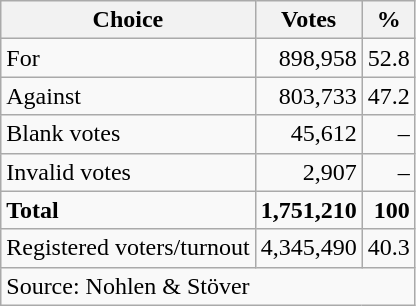<table class=wikitable style=text-align:right>
<tr>
<th>Choice</th>
<th>Votes</th>
<th>%</th>
</tr>
<tr>
<td align=left>For</td>
<td>898,958</td>
<td>52.8</td>
</tr>
<tr>
<td align=left>Against</td>
<td>803,733</td>
<td>47.2</td>
</tr>
<tr>
<td align=left>Blank votes</td>
<td>45,612</td>
<td>–</td>
</tr>
<tr>
<td align=left>Invalid votes</td>
<td>2,907</td>
<td>–</td>
</tr>
<tr>
<td align=left><strong>Total</strong></td>
<td><strong>1,751,210</strong></td>
<td><strong>100</strong></td>
</tr>
<tr>
<td align=left>Registered voters/turnout</td>
<td>4,345,490</td>
<td>40.3</td>
</tr>
<tr>
<td align=left colspan=3>Source: Nohlen & Stöver</td>
</tr>
</table>
